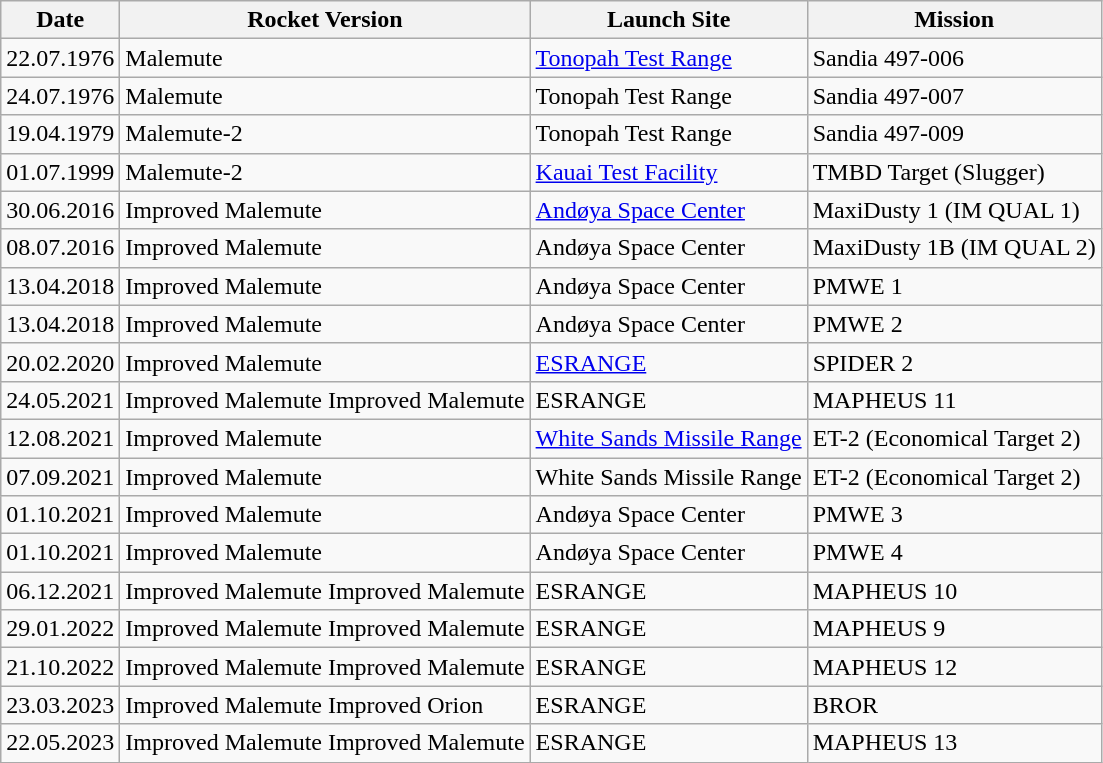<table class="wikitable sortable">
<tr>
<th>Date</th>
<th>Rocket Version</th>
<th>Launch Site</th>
<th>Mission</th>
</tr>
<tr>
<td>22.07.1976</td>
<td>Malemute</td>
<td><a href='#'>Tonopah Test Range</a></td>
<td>Sandia 497-006</td>
</tr>
<tr>
<td>24.07.1976</td>
<td>Malemute</td>
<td>Tonopah Test Range</td>
<td>Sandia 497-007</td>
</tr>
<tr>
<td>19.04.1979</td>
<td>Malemute-2</td>
<td>Tonopah Test Range</td>
<td>Sandia 497-009</td>
</tr>
<tr>
<td>01.07.1999</td>
<td>Malemute-2</td>
<td><a href='#'>Kauai Test Facility</a></td>
<td>TMBD Target (Slugger)</td>
</tr>
<tr>
<td>30.06.2016</td>
<td>Improved Malemute</td>
<td><a href='#'>Andøya Space Center</a></td>
<td>MaxiDusty 1 (IM QUAL 1)</td>
</tr>
<tr>
<td>08.07.2016</td>
<td>Improved Malemute</td>
<td>Andøya Space Center</td>
<td>MaxiDusty 1B (IM QUAL 2)</td>
</tr>
<tr>
<td>13.04.2018</td>
<td>Improved Malemute</td>
<td>Andøya Space Center</td>
<td>PMWE 1</td>
</tr>
<tr>
<td>13.04.2018</td>
<td>Improved Malemute</td>
<td>Andøya Space Center</td>
<td>PMWE 2</td>
</tr>
<tr>
<td>20.02.2020</td>
<td>Improved Malemute</td>
<td><a href='#'>ESRANGE</a></td>
<td>SPIDER 2</td>
</tr>
<tr>
<td>24.05.2021</td>
<td>Improved Malemute Improved Malemute</td>
<td>ESRANGE</td>
<td>MAPHEUS 11</td>
</tr>
<tr>
<td>12.08.2021</td>
<td>Improved Malemute</td>
<td><a href='#'>White Sands Missile Range</a></td>
<td>ET-2 (Economical Target 2)</td>
</tr>
<tr>
<td>07.09.2021</td>
<td>Improved Malemute</td>
<td>White Sands Missile Range</td>
<td>ET-2 (Economical Target 2)</td>
</tr>
<tr>
<td>01.10.2021</td>
<td>Improved Malemute</td>
<td>Andøya Space Center</td>
<td>PMWE 3</td>
</tr>
<tr>
<td>01.10.2021</td>
<td>Improved Malemute</td>
<td>Andøya Space Center</td>
<td>PMWE 4</td>
</tr>
<tr>
<td>06.12.2021</td>
<td>Improved Malemute Improved Malemute</td>
<td>ESRANGE</td>
<td>MAPHEUS 10</td>
</tr>
<tr>
<td>29.01.2022</td>
<td>Improved Malemute Improved Malemute</td>
<td>ESRANGE</td>
<td>MAPHEUS 9</td>
</tr>
<tr>
<td>21.10.2022</td>
<td>Improved Malemute Improved Malemute</td>
<td>ESRANGE</td>
<td>MAPHEUS 12</td>
</tr>
<tr>
<td>23.03.2023</td>
<td>Improved Malemute Improved Orion</td>
<td>ESRANGE</td>
<td>BROR</td>
</tr>
<tr>
<td>22.05.2023</td>
<td>Improved Malemute Improved Malemute</td>
<td>ESRANGE</td>
<td>MAPHEUS 13</td>
</tr>
</table>
